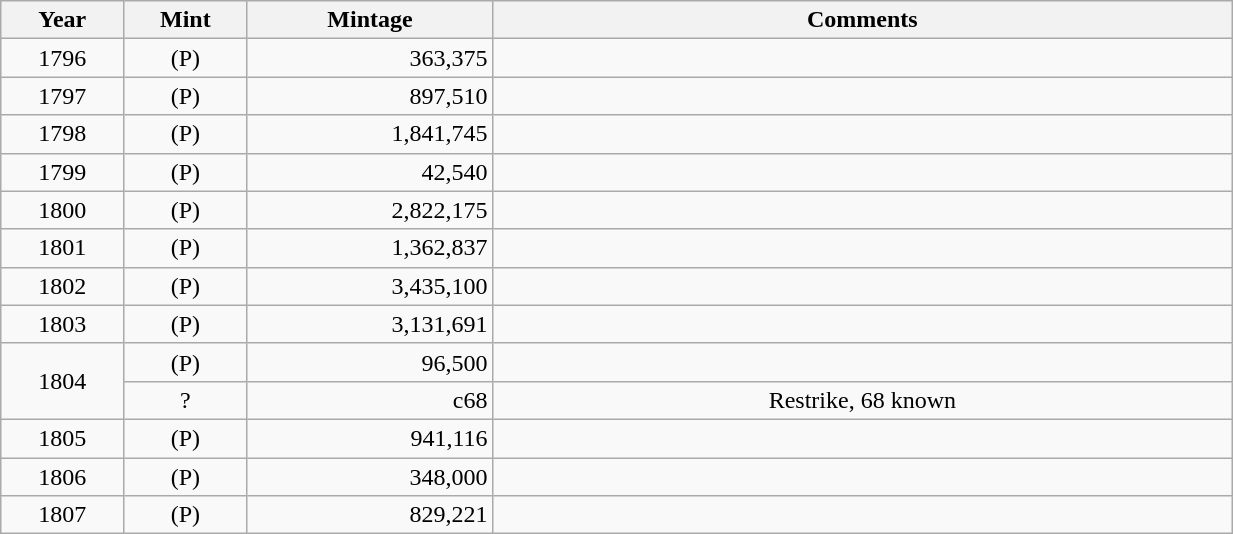<table class="wikitable sortable" style="min-width:65%; text-align:center;">
<tr>
<th width="10%">Year</th>
<th width="10%">Mint</th>
<th width="20%">Mintage</th>
<th width="60%">Comments</th>
</tr>
<tr>
<td>1796</td>
<td>(P)</td>
<td align="right">363,375</td>
<td></td>
</tr>
<tr>
<td>1797</td>
<td>(P)</td>
<td align="right">897,510</td>
<td></td>
</tr>
<tr>
<td>1798</td>
<td>(P)</td>
<td align="right">1,841,745</td>
<td></td>
</tr>
<tr>
<td>1799</td>
<td>(P)</td>
<td align="right">42,540</td>
<td></td>
</tr>
<tr>
<td>1800</td>
<td>(P)</td>
<td align="right">2,822,175</td>
<td></td>
</tr>
<tr>
<td>1801</td>
<td>(P)</td>
<td align="right">1,362,837</td>
<td></td>
</tr>
<tr>
<td>1802</td>
<td>(P)</td>
<td align="right">3,435,100</td>
<td></td>
</tr>
<tr>
<td>1803</td>
<td>(P)</td>
<td align="right">3,131,691</td>
<td></td>
</tr>
<tr>
<td rowspan="2">1804</td>
<td>(P)</td>
<td align="right">96,500</td>
<td></td>
</tr>
<tr>
<td>?</td>
<td align="right">c68</td>
<td>Restrike, 68 known</td>
</tr>
<tr>
<td>1805</td>
<td>(P)</td>
<td align="right">941,116</td>
<td></td>
</tr>
<tr>
<td>1806</td>
<td>(P)</td>
<td align="right">348,000</td>
<td></td>
</tr>
<tr>
<td>1807</td>
<td>(P)</td>
<td align="right">829,221</td>
<td></td>
</tr>
</table>
